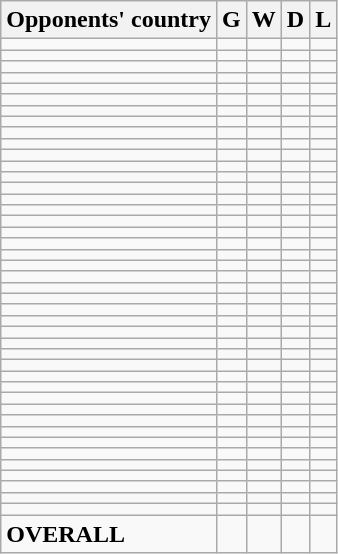<table class="wikitable">
<tr>
<th>Opponents' country</th>
<th>G</th>
<th>W</th>
<th>D</th>
<th>L</th>
</tr>
<tr>
<td align=left></td>
<td></td>
<td></td>
<td></td>
<td></td>
</tr>
<tr>
<td align=left></td>
<td></td>
<td></td>
<td></td>
<td></td>
</tr>
<tr>
<td align=left></td>
<td></td>
<td></td>
<td></td>
<td></td>
</tr>
<tr>
<td align=left></td>
<td></td>
<td></td>
<td></td>
<td></td>
</tr>
<tr>
<td align=left></td>
<td></td>
<td></td>
<td></td>
<td></td>
</tr>
<tr>
<td align=left></td>
<td></td>
<td></td>
<td></td>
<td></td>
</tr>
<tr>
<td align=left></td>
<td></td>
<td></td>
<td></td>
<td></td>
</tr>
<tr>
<td align=left></td>
<td></td>
<td></td>
<td></td>
<td></td>
</tr>
<tr>
<td align=left></td>
<td></td>
<td></td>
<td></td>
<td></td>
</tr>
<tr>
<td align=left></td>
<td></td>
<td></td>
<td></td>
<td></td>
</tr>
<tr>
<td align=left></td>
<td></td>
<td></td>
<td></td>
<td></td>
</tr>
<tr>
<td align=left></td>
<td></td>
<td></td>
<td></td>
<td></td>
</tr>
<tr>
<td align=left></td>
<td></td>
<td></td>
<td></td>
<td></td>
</tr>
<tr>
<td align=left></td>
<td></td>
<td></td>
<td></td>
<td></td>
</tr>
<tr>
<td align=left></td>
<td></td>
<td></td>
<td></td>
<td></td>
</tr>
<tr>
<td align=left></td>
<td></td>
<td></td>
<td></td>
<td></td>
</tr>
<tr>
<td align=left></td>
<td></td>
<td></td>
<td></td>
<td></td>
</tr>
<tr>
<td align=left></td>
<td></td>
<td></td>
<td></td>
<td></td>
</tr>
<tr>
<td align=left></td>
<td></td>
<td></td>
<td></td>
<td></td>
</tr>
<tr>
<td align=left></td>
<td></td>
<td></td>
<td></td>
<td></td>
</tr>
<tr>
<td align=left></td>
<td></td>
<td></td>
<td></td>
<td></td>
</tr>
<tr>
<td align=left></td>
<td></td>
<td></td>
<td></td>
<td></td>
</tr>
<tr>
<td align=left></td>
<td></td>
<td></td>
<td></td>
<td></td>
</tr>
<tr>
<td align=left></td>
<td></td>
<td></td>
<td></td>
<td></td>
</tr>
<tr>
<td align=left></td>
<td></td>
<td></td>
<td></td>
<td></td>
</tr>
<tr>
<td align=left></td>
<td></td>
<td></td>
<td></td>
<td></td>
</tr>
<tr>
<td align=left></td>
<td></td>
<td></td>
<td></td>
<td></td>
</tr>
<tr>
<td align=left></td>
<td></td>
<td></td>
<td></td>
<td></td>
</tr>
<tr>
<td align=left></td>
<td></td>
<td></td>
<td></td>
<td></td>
</tr>
<tr>
<td align=left></td>
<td></td>
<td></td>
<td></td>
<td></td>
</tr>
<tr>
<td align=left></td>
<td></td>
<td></td>
<td></td>
<td></td>
</tr>
<tr>
<td align=left></td>
<td></td>
<td></td>
<td></td>
<td></td>
</tr>
<tr>
<td align=left></td>
<td></td>
<td></td>
<td></td>
<td></td>
</tr>
<tr>
<td align=left></td>
<td></td>
<td></td>
<td></td>
<td></td>
</tr>
<tr>
<td align=left></td>
<td></td>
<td></td>
<td></td>
<td></td>
</tr>
<tr>
<td align=left></td>
<td></td>
<td></td>
<td></td>
<td></td>
</tr>
<tr>
<td align=left></td>
<td></td>
<td></td>
<td></td>
<td></td>
</tr>
<tr>
<td align=left></td>
<td></td>
<td></td>
<td></td>
<td></td>
</tr>
<tr>
<td align=left></td>
<td></td>
<td></td>
<td></td>
<td></td>
</tr>
<tr>
<td align=left></td>
<td></td>
<td></td>
<td></td>
<td></td>
</tr>
<tr>
<td align=left></td>
<td></td>
<td></td>
<td></td>
<td></td>
</tr>
<tr>
<td align=left></td>
<td></td>
<td></td>
<td></td>
<td></td>
</tr>
<tr>
<td align=left></td>
<td></td>
<td></td>
<td></td>
<td></td>
</tr>
<tr>
<td align=left><strong>OVERALL</strong></td>
<td></td>
<td></td>
<td></td>
<td></td>
</tr>
</table>
